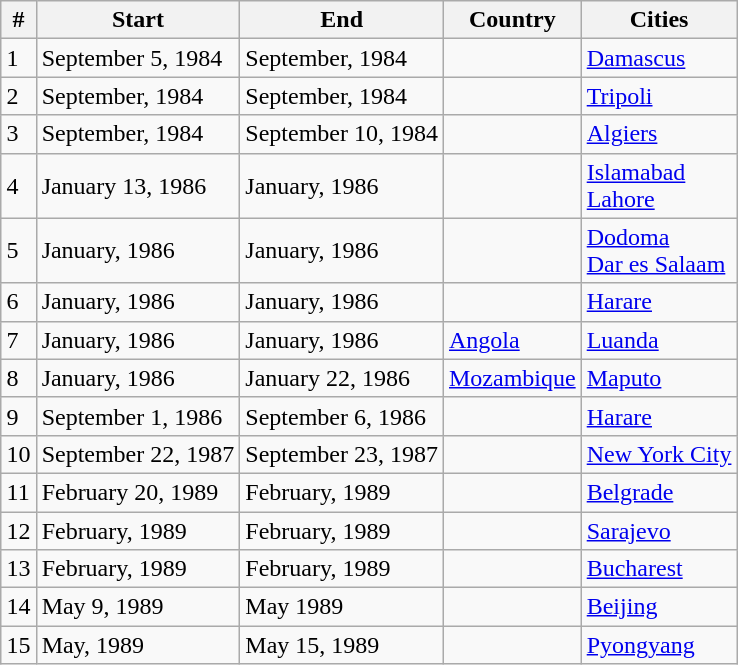<table class="wikitable sortable collapsible collapsed" style="margin:1em auto 1em auto;">
<tr>
<th>#</th>
<th class="unsortable">Start</th>
<th class="unsortable">End</th>
<th>Country</th>
<th class="unsortable">Cities</th>
</tr>
<tr>
<td>1</td>
<td>September 5, 1984</td>
<td>September, 1984</td>
<td></td>
<td><a href='#'>Damascus</a></td>
</tr>
<tr>
<td>2</td>
<td>September, 1984</td>
<td>September, 1984</td>
<td></td>
<td><a href='#'>Tripoli</a></td>
</tr>
<tr>
<td>3</td>
<td>September, 1984</td>
<td>September 10, 1984</td>
<td></td>
<td><a href='#'>Algiers</a></td>
</tr>
<tr>
<td>4</td>
<td>January 13, 1986</td>
<td>January, 1986</td>
<td></td>
<td><a href='#'>Islamabad</a><br><a href='#'>Lahore</a></td>
</tr>
<tr>
<td>5</td>
<td>January, 1986</td>
<td>January, 1986</td>
<td></td>
<td><a href='#'>Dodoma</a><br><a href='#'>Dar es Salaam</a></td>
</tr>
<tr>
<td>6</td>
<td>January, 1986</td>
<td>January, 1986</td>
<td></td>
<td><a href='#'>Harare</a></td>
</tr>
<tr>
<td>7</td>
<td>January, 1986</td>
<td>January, 1986</td>
<td> <a href='#'>Angola</a></td>
<td><a href='#'>Luanda</a></td>
</tr>
<tr>
<td>8</td>
<td>January, 1986</td>
<td>January 22, 1986</td>
<td> <a href='#'>Mozambique</a></td>
<td><a href='#'>Maputo</a></td>
</tr>
<tr>
<td>9</td>
<td>September 1, 1986</td>
<td>September 6, 1986</td>
<td></td>
<td><a href='#'>Harare</a></td>
</tr>
<tr>
<td>10</td>
<td>September 22, 1987</td>
<td>September 23, 1987</td>
<td></td>
<td><a href='#'>New York City</a></td>
</tr>
<tr>
<td>11</td>
<td>February 20, 1989</td>
<td>February, 1989</td>
<td></td>
<td><a href='#'>Belgrade</a></td>
</tr>
<tr>
<td>12</td>
<td>February, 1989</td>
<td>February, 1989</td>
<td></td>
<td><a href='#'>Sarajevo</a></td>
</tr>
<tr>
<td>13</td>
<td>February, 1989</td>
<td>February, 1989</td>
<td></td>
<td><a href='#'>Bucharest</a></td>
</tr>
<tr>
<td>14</td>
<td>May 9, 1989</td>
<td>May 1989</td>
<td></td>
<td><a href='#'>Beijing</a></td>
</tr>
<tr>
<td>15</td>
<td>May, 1989</td>
<td>May 15, 1989</td>
<td></td>
<td><a href='#'>Pyongyang</a></td>
</tr>
</table>
